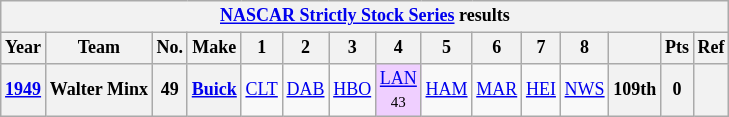<table class="wikitable" style="text-align:center; font-size:75%">
<tr>
<th colspan="69"><a href='#'>NASCAR Strictly Stock Series</a> results</th>
</tr>
<tr>
<th>Year</th>
<th>Team</th>
<th>No.</th>
<th>Make</th>
<th>1</th>
<th>2</th>
<th>3</th>
<th>4</th>
<th>5</th>
<th>6</th>
<th>7</th>
<th>8</th>
<th></th>
<th>Pts</th>
<th>Ref</th>
</tr>
<tr>
<th><a href='#'>1949</a></th>
<th>Walter Minx</th>
<th>49</th>
<th><a href='#'>Buick</a></th>
<td><a href='#'>CLT</a></td>
<td><a href='#'>DAB</a></td>
<td><a href='#'>HBO</a></td>
<td style="background:#EFCFFF;"><a href='#'>LAN</a><br><small>43</small></td>
<td><a href='#'>HAM</a></td>
<td><a href='#'>MAR</a></td>
<td><a href='#'>HEI</a></td>
<td><a href='#'>NWS</a></td>
<th>109th</th>
<th>0</th>
<th></th>
</tr>
</table>
